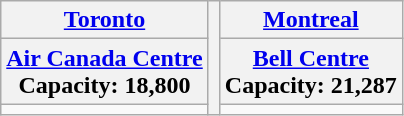<table class="wikitable" style="text-align:center;">
<tr>
<th><a href='#'>Toronto</a></th>
<th rowspan=3 colspan=2></th>
<th><a href='#'>Montreal</a></th>
</tr>
<tr>
<th><a href='#'>Air Canada Centre</a><br>Capacity: 18,800</th>
<th><a href='#'>Bell Centre</a><br>Capacity: 21,287</th>
</tr>
<tr>
<td></td>
<td></td>
</tr>
</table>
